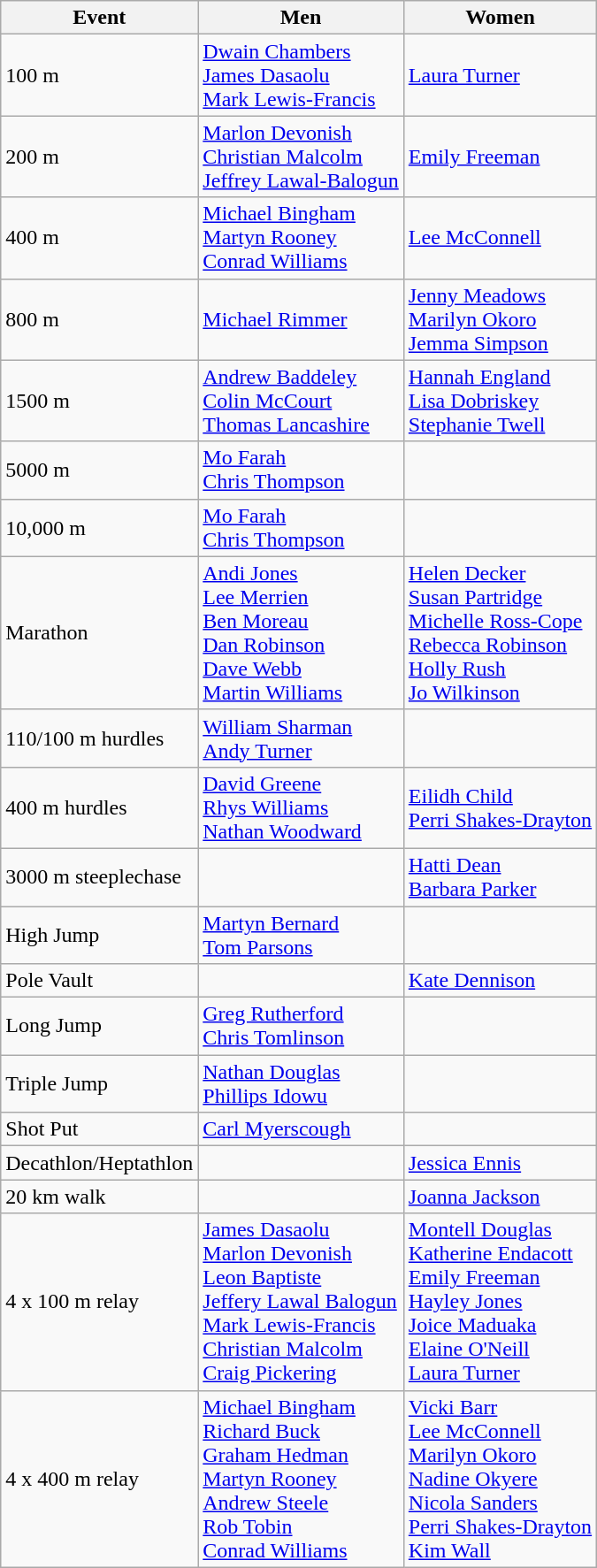<table class=wikitable style="font-size:100%">
<tr>
<th>Event</th>
<th>Men</th>
<th>Women</th>
</tr>
<tr>
<td>100 m</td>
<td><a href='#'>Dwain Chambers</a> <br> <a href='#'>James Dasaolu</a> <br> <a href='#'>Mark Lewis-Francis</a></td>
<td><a href='#'>Laura Turner</a></td>
</tr>
<tr>
<td>200 m</td>
<td><a href='#'>Marlon Devonish</a> <br> <a href='#'>Christian Malcolm</a> <br> <a href='#'>Jeffrey Lawal-Balogun</a></td>
<td><a href='#'>Emily Freeman</a></td>
</tr>
<tr>
<td>400 m</td>
<td><a href='#'>Michael Bingham</a> <br> <a href='#'>Martyn Rooney</a> <br> <a href='#'>Conrad Williams</a></td>
<td><a href='#'>Lee McConnell</a></td>
</tr>
<tr>
<td>800 m</td>
<td><a href='#'>Michael Rimmer</a></td>
<td><a href='#'>Jenny Meadows</a> <br> <a href='#'>Marilyn Okoro</a> <br> <a href='#'>Jemma Simpson</a></td>
</tr>
<tr>
<td>1500 m</td>
<td><a href='#'>Andrew Baddeley</a> <br> <a href='#'>Colin McCourt</a> <br> <a href='#'>Thomas Lancashire</a></td>
<td><a href='#'>Hannah England</a> <br> <a href='#'>Lisa Dobriskey</a> <br> <a href='#'>Stephanie Twell</a></td>
</tr>
<tr>
<td>5000 m</td>
<td><a href='#'>Mo Farah</a> <br> <a href='#'>Chris Thompson</a></td>
<td></td>
</tr>
<tr>
<td>10,000 m</td>
<td><a href='#'>Mo Farah</a> <br> <a href='#'>Chris Thompson</a></td>
<td></td>
</tr>
<tr>
<td>Marathon</td>
<td><a href='#'>Andi Jones</a> <br> <a href='#'>Lee Merrien</a> <br> <a href='#'>Ben Moreau</a> <br> <a href='#'>Dan Robinson</a> <br> <a href='#'>Dave Webb</a> <br> <a href='#'>Martin Williams</a></td>
<td><a href='#'>Helen Decker</a> <br> <a href='#'>Susan Partridge</a> <br> <a href='#'>Michelle Ross-Cope</a> <br> <a href='#'>Rebecca Robinson</a> <br> <a href='#'>Holly Rush</a> <br> <a href='#'>Jo Wilkinson</a></td>
</tr>
<tr>
<td>110/100 m hurdles</td>
<td><a href='#'>William Sharman</a> <br> <a href='#'>Andy Turner</a></td>
<td></td>
</tr>
<tr>
<td>400 m hurdles</td>
<td><a href='#'>David Greene</a> <br> <a href='#'>Rhys Williams</a> <br> <a href='#'>Nathan Woodward</a></td>
<td><a href='#'>Eilidh Child</a> <br> <a href='#'>Perri Shakes-Drayton</a></td>
</tr>
<tr>
<td>3000 m steeplechase</td>
<td></td>
<td><a href='#'>Hatti Dean</a> <br> <a href='#'>Barbara Parker</a></td>
</tr>
<tr>
<td>High Jump</td>
<td><a href='#'>Martyn Bernard</a> <br> <a href='#'>Tom Parsons</a></td>
<td></td>
</tr>
<tr>
<td>Pole Vault</td>
<td></td>
<td><a href='#'>Kate Dennison</a></td>
</tr>
<tr>
<td>Long Jump</td>
<td><a href='#'>Greg Rutherford</a> <br> <a href='#'>Chris Tomlinson</a></td>
<td></td>
</tr>
<tr>
<td>Triple Jump</td>
<td><a href='#'>Nathan Douglas</a> <br> <a href='#'>Phillips Idowu</a></td>
<td></td>
</tr>
<tr>
<td>Shot Put</td>
<td><a href='#'>Carl Myerscough</a></td>
<td></td>
</tr>
<tr>
<td>Decathlon/Heptathlon</td>
<td></td>
<td><a href='#'>Jessica Ennis</a></td>
</tr>
<tr>
<td>20 km walk</td>
<td></td>
<td><a href='#'>Joanna Jackson</a></td>
</tr>
<tr>
<td>4 x 100 m relay</td>
<td><a href='#'>James Dasaolu</a> <br> <a href='#'>Marlon Devonish</a> <br> <a href='#'>Leon Baptiste</a> <br> <a href='#'>Jeffery Lawal Balogun</a> <br> <a href='#'>Mark Lewis-Francis</a> <br> <a href='#'>Christian Malcolm</a> <br> <a href='#'>Craig Pickering</a></td>
<td><a href='#'>Montell Douglas</a> <br> <a href='#'>Katherine Endacott</a> <br> <a href='#'>Emily Freeman</a> <br> <a href='#'>Hayley Jones</a> <br> <a href='#'>Joice Maduaka</a> <br> <a href='#'>Elaine O'Neill</a> <br> <a href='#'>Laura Turner</a></td>
</tr>
<tr>
<td>4 x 400 m relay</td>
<td><a href='#'>Michael Bingham</a> <br> <a href='#'>Richard Buck</a> <br> <a href='#'>Graham Hedman</a> <br> <a href='#'>Martyn Rooney</a> <br> <a href='#'>Andrew Steele</a> <br> <a href='#'>Rob Tobin</a> <br> <a href='#'>Conrad Williams</a></td>
<td><a href='#'>Vicki Barr</a> <br> <a href='#'>Lee McConnell</a> <br> <a href='#'>Marilyn Okoro</a> <br> <a href='#'>Nadine Okyere</a> <br> <a href='#'>Nicola Sanders</a> <br> <a href='#'>Perri Shakes-Drayton</a> <br> <a href='#'>Kim Wall</a></td>
</tr>
</table>
